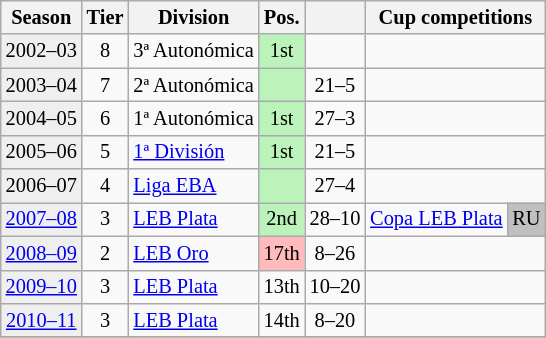<table class="wikitable" style="font-size:85%; text-align:center">
<tr>
<th>Season</th>
<th>Tier</th>
<th>Division</th>
<th>Pos.</th>
<th></th>
<th colspan=2>Cup competitions</th>
</tr>
<tr>
<td bgcolor=#efefef>2002–03</td>
<td>8</td>
<td align=left>3ª Autonómica</td>
<td bgcolor=#BBF3BB>1st</td>
<td></td>
<td colspan=2></td>
</tr>
<tr>
<td bgcolor=#efefef>2003–04</td>
<td>7</td>
<td align=left>2ª Autonómica</td>
<td bgcolor=#BBF3BB></td>
<td>21–5</td>
<td colspan=2></td>
</tr>
<tr>
<td bgcolor=#efefef>2004–05</td>
<td>6</td>
<td align=left>1ª Autonómica</td>
<td bgcolor=#BBF3BB>1st</td>
<td>27–3</td>
<td colspan=2></td>
</tr>
<tr>
<td bgcolor=#efefef>2005–06</td>
<td>5</td>
<td align=left><a href='#'>1ª División</a></td>
<td bgcolor=#BBF3BB>1st</td>
<td>21–5</td>
<td colspan=2></td>
</tr>
<tr>
<td bgcolor=#efefef>2006–07</td>
<td>4</td>
<td align=left><a href='#'>Liga EBA</a></td>
<td bgcolor=#BBF3BB></td>
<td>27–4</td>
<td colspan=2></td>
</tr>
<tr>
<td bgcolor=#efefef><a href='#'>2007–08</a></td>
<td>3</td>
<td align=left><a href='#'>LEB Plata</a></td>
<td bgcolor=#BBF3BB>2nd</td>
<td>28–10</td>
<td align=left><a href='#'>Copa LEB Plata</a></td>
<td bgcolor=silver>RU</td>
</tr>
<tr>
<td bgcolor=#efefef><a href='#'>2008–09</a></td>
<td>2</td>
<td align=left><a href='#'>LEB Oro</a></td>
<td bgcolor=#FFBBBB>17th</td>
<td>8–26</td>
<td colspan=2></td>
</tr>
<tr>
<td bgcolor=#efefef><a href='#'>2009–10</a></td>
<td>3</td>
<td align=left><a href='#'>LEB Plata</a></td>
<td>13th</td>
<td>10–20</td>
<td colspan=2></td>
</tr>
<tr>
<td bgcolor=#efefef><a href='#'>2010–11</a></td>
<td>3</td>
<td align=left><a href='#'>LEB Plata</a></td>
<td>14th</td>
<td>8–20</td>
<td colspan=2></td>
</tr>
<tr>
</tr>
</table>
